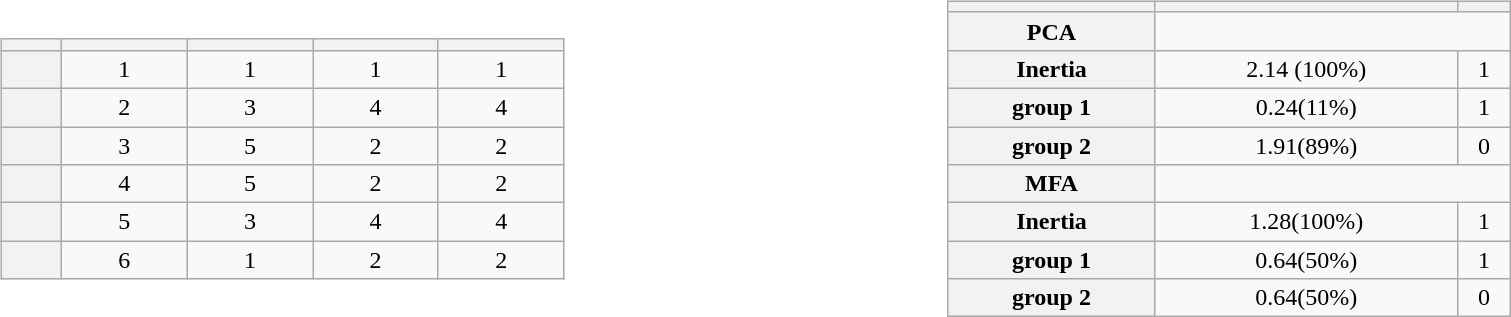<table width=100% border="0">
<tr>
<td width=50%><br><table class="wikitable centre" width="60%">
<tr>
<th></th>
<th></th>
<th></th>
<th></th>
<th></th>
</tr>
<tr align="center">
<th scope="row"></th>
<td>1</td>
<td>1</td>
<td>1</td>
<td>1</td>
</tr>
<tr align="center">
<th scope="row"></th>
<td>2</td>
<td>3</td>
<td>4</td>
<td>4</td>
</tr>
<tr align="center">
<th scope="row"></th>
<td>3</td>
<td>5</td>
<td>2</td>
<td>2</td>
</tr>
<tr align="center">
<th scope="row"></th>
<td>4</td>
<td>5</td>
<td>2</td>
<td>2</td>
</tr>
<tr align="center">
<th scope="row"></th>
<td>5</td>
<td>3</td>
<td>4</td>
<td>4</td>
</tr>
<tr align="center">
<th scope="row"></th>
<td>6</td>
<td>1</td>
<td>2</td>
<td>2</td>
</tr>
</table>
</td>
<td width=50%><br><table class="wikitable centre" width="60%">
<tr>
<th></th>
<th></th>
<th></th>
</tr>
<tr align="center">
<th scope="row">PCA</th>
</tr>
<tr align="center">
<th scope="row">Inertia</th>
<td>2.14 (100%)</td>
<td>1</td>
</tr>
<tr align="center">
<th scope="row">group 1</th>
<td>0.24(11%)</td>
<td>1</td>
</tr>
<tr align="center">
<th scope="row">group 2</th>
<td>1.91(89%)</td>
<td>0</td>
</tr>
<tr align="center">
<th scope="row">MFA</th>
</tr>
<tr align="center">
<th scope="row">Inertia</th>
<td>1.28(100%)</td>
<td>1</td>
</tr>
<tr align="center">
<th scope="row">group 1</th>
<td>0.64(50%)</td>
<td>1</td>
</tr>
<tr align="center">
<th scope="row">group 2</th>
<td>0.64(50%)</td>
<td>0</td>
</tr>
</table>
</td>
</tr>
</table>
